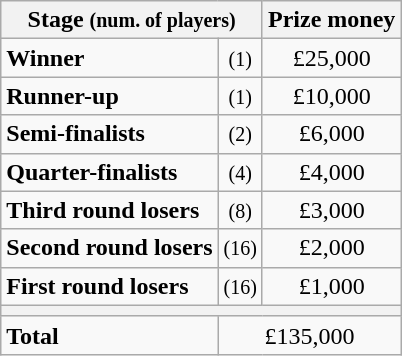<table class="wikitable">
<tr>
<th colspan=2>Stage <small>(num. of players)</small></th>
<th>Prize money</th>
</tr>
<tr>
<td><strong>Winner</strong></td>
<td align=center><small>(1)</small></td>
<td align=center>£25,000</td>
</tr>
<tr>
<td><strong>Runner-up</strong></td>
<td align=center><small>(1)</small></td>
<td align=center>£10,000</td>
</tr>
<tr>
<td><strong>Semi-finalists</strong></td>
<td align=center><small>(2)</small></td>
<td align=center>£6,000</td>
</tr>
<tr>
<td><strong>Quarter-finalists</strong></td>
<td align=center><small>(4)</small></td>
<td align=center>£4,000</td>
</tr>
<tr>
<td><strong>Third round losers</strong></td>
<td align=center><small>(8)</small></td>
<td align=center>£3,000</td>
</tr>
<tr>
<td><strong>Second round losers</strong></td>
<td align=center><small>(16)</small></td>
<td align=center>£2,000</td>
</tr>
<tr>
<td><strong>First round losers</strong></td>
<td align=center><small>(16)</small></td>
<td align=center>£1,000</td>
</tr>
<tr>
<th colspan=3></th>
</tr>
<tr>
<td><strong>Total</strong></td>
<td align=center colspan=2>£135,000</td>
</tr>
</table>
